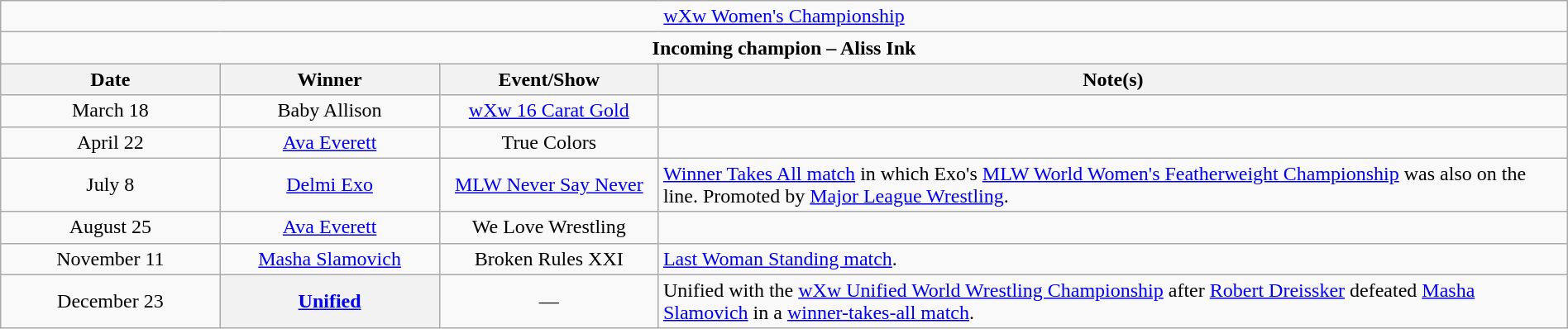<table class="wikitable" style="text-align:center; width:100%;">
<tr>
<td colspan="5" style="text-align: center;"><a href='#'>wXw Women's Championship</a></td>
</tr>
<tr>
<td colspan="5" style="text-align: center;"><strong>Incoming champion – Aliss Ink</strong></td>
</tr>
<tr>
<th width=14%>Date</th>
<th width=14%>Winner</th>
<th width=14%>Event/Show</th>
<th width=58%>Note(s)</th>
</tr>
<tr>
<td>March 18</td>
<td>Baby Allison</td>
<td><a href='#'>wXw 16 Carat Gold</a><br></td>
<td></td>
</tr>
<tr>
<td>April 22</td>
<td><a href='#'>Ava Everett</a></td>
<td>True Colors</td>
<td></td>
</tr>
<tr>
<td>July 8</td>
<td><a href='#'>Delmi Exo</a></td>
<td><a href='#'>MLW Never Say Never</a></td>
<td align=left><a href='#'>Winner Takes All match</a> in which Exo's <a href='#'>MLW World Women's Featherweight Championship</a> was also on the line. Promoted by <a href='#'>Major League Wrestling</a>.</td>
</tr>
<tr>
<td>August 25</td>
<td><a href='#'>Ava Everett</a></td>
<td>We Love Wrestling</td>
<td></td>
</tr>
<tr>
<td>November 11</td>
<td><a href='#'>Masha Slamovich</a></td>
<td>Broken Rules XXI</td>
<td align=left><a href='#'>Last Woman Standing match</a>.</td>
</tr>
<tr>
<td>December 23</td>
<th><a href='#'>Unified</a></th>
<td>—</td>
<td align=left>Unified with the <a href='#'>wXw Unified World Wrestling Championship</a> after <a href='#'>Robert Dreissker</a> defeated <a href='#'>Masha Slamovich</a> in a <a href='#'>winner-takes-all match</a>.</td>
</tr>
</table>
